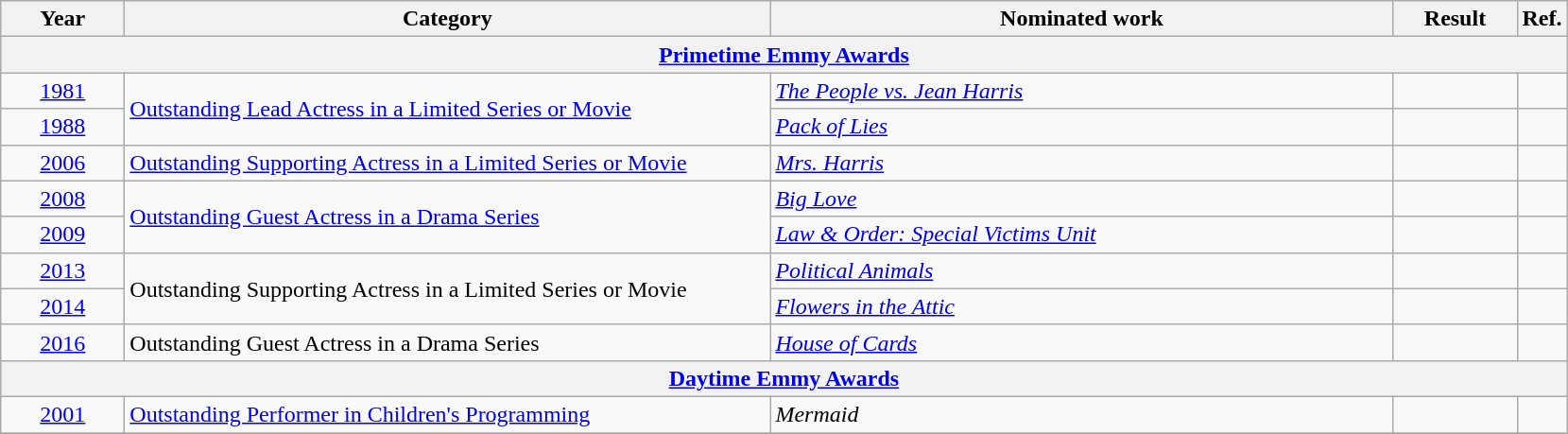<table class=wikitable>
<tr>
<th scope="col" style="width:5em;">Year</th>
<th scope="col" style="width:28em;">Category</th>
<th scope="col" style="width:27em;">Nominated work</th>
<th scope="col" style="width:5em;">Result</th>
<th>Ref.</th>
</tr>
<tr>
<th colspan=5><a href='#'>Primetime Emmy Awards</a></th>
</tr>
<tr>
<td style="text-align:center;"><a href='#'>1981</a></td>
<td rowspan=2><a href='#'>Outstanding Lead Actress in a Limited Series or Movie</a></td>
<td><em><a href='#'>The People vs. Jean Harris</a></em></td>
<td></td>
<td style="text-align:center;"></td>
</tr>
<tr>
<td style="text-align:center;"><a href='#'>1988</a></td>
<td><em><a href='#'>Pack of Lies</a></em></td>
<td></td>
<td style="text-align:center;"></td>
</tr>
<tr>
<td style="text-align:center;"><a href='#'>2006</a></td>
<td><a href='#'>Outstanding Supporting Actress in a Limited Series or Movie</a></td>
<td><em><a href='#'>Mrs. Harris</a></em></td>
<td></td>
<td style="text-align:center;"></td>
</tr>
<tr>
<td style="text-align:center;"><a href='#'>2008</a></td>
<td rowspan=2><a href='#'>Outstanding Guest Actress in a Drama Series</a></td>
<td><em><a href='#'>Big Love</a></em></td>
<td></td>
<td style="text-align:center;"></td>
</tr>
<tr>
<td style="text-align:center;"><a href='#'>2009</a></td>
<td><em><a href='#'>Law & Order: Special Victims Unit</a></em></td>
<td></td>
<td style="text-align:center;"></td>
</tr>
<tr>
<td style="text-align:center;"><a href='#'>2013</a></td>
<td rowspan=2>Outstanding Supporting Actress in a Limited Series or Movie</td>
<td><em><a href='#'>Political Animals</a></em></td>
<td></td>
<td style="text-align:center;"></td>
</tr>
<tr>
<td style="text-align:center;"><a href='#'>2014</a></td>
<td><em><a href='#'>Flowers in the Attic</a></em></td>
<td></td>
<td style="text-align:center;"></td>
</tr>
<tr>
<td style="text-align:center;"><a href='#'>2016</a></td>
<td>Outstanding Guest Actress in a Drama Series</td>
<td><em><a href='#'>House of Cards</a></em></td>
<td></td>
<td style="text-align:center;"></td>
</tr>
<tr>
<th colspan=5><a href='#'>Daytime Emmy Awards</a></th>
</tr>
<tr>
<td style="text-align:center;"><a href='#'>2001</a></td>
<td><a href='#'>Outstanding Performer in Children's Programming</a></td>
<td><em>Mermaid</em></td>
<td></td>
<td style="text-align:center;"></td>
</tr>
<tr>
</tr>
</table>
